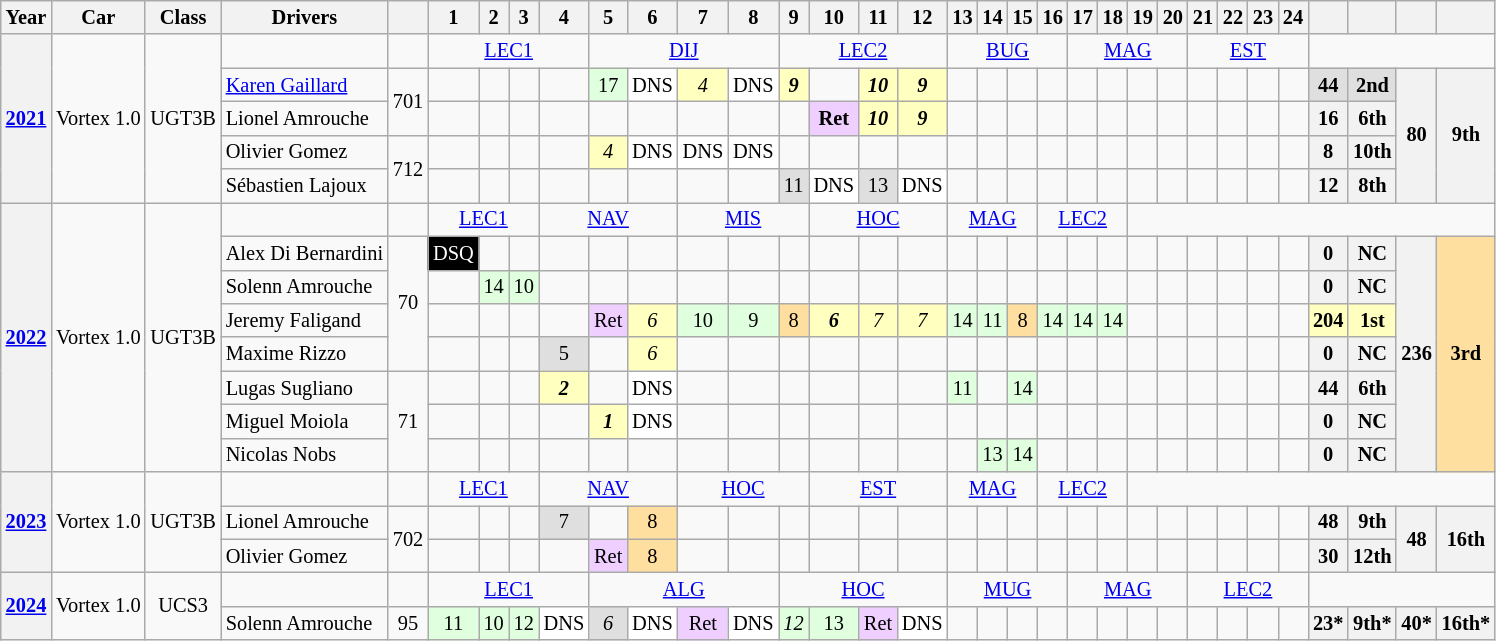<table class="wikitable" style="text-align:center; font-size:85%">
<tr>
<th>Year</th>
<th>Car</th>
<th>Class</th>
<th>Drivers</th>
<th></th>
<th>1</th>
<th>2</th>
<th>3</th>
<th>4</th>
<th>5</th>
<th>6</th>
<th>7</th>
<th>8</th>
<th>9</th>
<th>10</th>
<th>11</th>
<th>12</th>
<th>13</th>
<th>14</th>
<th>15</th>
<th>16</th>
<th>17</th>
<th>18</th>
<th>19</th>
<th>20</th>
<th>21</th>
<th>22</th>
<th>23</th>
<th>24</th>
<th></th>
<th></th>
<th></th>
<th></th>
</tr>
<tr>
<th rowspan=5><a href='#'>2021</a></th>
<td rowspan=5 align=left>Vortex 1.0</td>
<td rowspan=5>UGT3B</td>
<td></td>
<td></td>
<td colspan=4><a href='#'>LEC1</a></td>
<td colspan=4><a href='#'>DIJ</a></td>
<td colspan=4><a href='#'>LEC2</a></td>
<td colspan=4><a href='#'>BUG</a></td>
<td colspan=4><a href='#'>MAG</a></td>
<td colspan=4><a href='#'>EST</a></td>
<td colspan=4 align=center></td>
</tr>
<tr>
<td align=left> <a href='#'>Karen Gaillard</a></td>
<td rowspan=2>701</td>
<td></td>
<td></td>
<td></td>
<td></td>
<td style="background:#DFFFDF;">17</td>
<td style="background:#FFFFFF;">DNS</td>
<td style="background:#FFFFBF;"><em>4</em></td>
<td style="background:#FFFFFF;">DNS</td>
<td style="background:#FFFFBF;"><strong><em>9</em></strong></td>
<td></td>
<td style="background:#FFFFBF;"><strong><em>10</em></strong></td>
<td style="background:#FFFFBF;"><strong><em>9</em></strong></td>
<td></td>
<td></td>
<td></td>
<td></td>
<td></td>
<td></td>
<td></td>
<td></td>
<td></td>
<td></td>
<td></td>
<td></td>
<th style="background:#DFDFDF;">44</th>
<th style="background:#DFDFDF;">2nd</th>
<th rowspan=4>80</th>
<th rowspan=4>9th</th>
</tr>
<tr>
<td align=left> Lionel Amrouche</td>
<td></td>
<td></td>
<td></td>
<td></td>
<td></td>
<td></td>
<td></td>
<td></td>
<td></td>
<td style="background:#EFCFFF;"><strong>Ret</strong></td>
<td style="background:#FFFFBF;"><strong><em>10</em></strong></td>
<td style="background:#FFFFBF;"><strong><em>9</em></strong></td>
<td></td>
<td></td>
<td></td>
<td></td>
<td></td>
<td></td>
<td></td>
<td></td>
<td></td>
<td></td>
<td></td>
<td></td>
<th>16</th>
<th>6th</th>
</tr>
<tr>
<td align=left> Olivier Gomez</td>
<td rowspan=2>712</td>
<td></td>
<td></td>
<td></td>
<td></td>
<td style="background:#FFFFBF;"><em>4</em></td>
<td style="background:#FFFFFF;">DNS</td>
<td style="background:#FFFFFF;">DNS</td>
<td style="background:#FFFFFF;">DNS</td>
<td></td>
<td></td>
<td></td>
<td></td>
<td></td>
<td></td>
<td></td>
<td></td>
<td></td>
<td></td>
<td></td>
<td></td>
<td></td>
<td></td>
<td></td>
<td></td>
<th>8</th>
<th>10th</th>
</tr>
<tr>
<td align=left> Sébastien Lajoux</td>
<td></td>
<td></td>
<td></td>
<td></td>
<td></td>
<td></td>
<td></td>
<td></td>
<td style="background:#DFDFDF;">11</td>
<td style="background:#FFFFFF;">DNS</td>
<td style="background:#DFDFDF;">13</td>
<td style="background:#FFFFFF;">DNS</td>
<td></td>
<td></td>
<td></td>
<td></td>
<td></td>
<td></td>
<td></td>
<td></td>
<td></td>
<td></td>
<td></td>
<td></td>
<th>12</th>
<th>8th</th>
</tr>
<tr>
<th rowspan=8><a href='#'>2022</a></th>
<td rowspan=8 align=left>Vortex 1.0</td>
<td rowspan=8>UGT3B</td>
<td></td>
<td></td>
<td colspan=3><a href='#'>LEC1</a></td>
<td colspan=3><a href='#'>NAV</a></td>
<td colspan=3><a href='#'>MIS</a></td>
<td colspan=3><a href='#'>HOC</a></td>
<td colspan=3><a href='#'>MAG</a></td>
<td colspan=3><a href='#'>LEC2</a></td>
<td colspan=10 align=center></td>
</tr>
<tr>
<td align=left> Alex Di Bernardini</td>
<td rowspan=4>70</td>
<td style="background:#000000; color:#ffffff;">DSQ</td>
<td></td>
<td></td>
<td></td>
<td></td>
<td></td>
<td></td>
<td></td>
<td></td>
<td></td>
<td></td>
<td></td>
<td></td>
<td></td>
<td></td>
<td></td>
<td></td>
<td></td>
<td></td>
<td></td>
<td></td>
<td></td>
<td></td>
<td></td>
<th>0</th>
<th>NC</th>
<th rowspan=7>236</th>
<th rowspan=7 style="background:#FFDF9F;">3rd</th>
</tr>
<tr>
<td align=left> Solenn Amrouche</td>
<td></td>
<td style="background:#DFFFDF;">14</td>
<td style="background:#DFFFDF;">10</td>
<td></td>
<td></td>
<td></td>
<td></td>
<td></td>
<td></td>
<td></td>
<td></td>
<td></td>
<td></td>
<td></td>
<td></td>
<td></td>
<td></td>
<td></td>
<td></td>
<td></td>
<td></td>
<td></td>
<td></td>
<td></td>
<th>0</th>
<th>NC</th>
</tr>
<tr>
<td align=left> Jeremy Faligand</td>
<td></td>
<td></td>
<td></td>
<td></td>
<td style="background:#EFCFFF;">Ret</td>
<td style="background:#FFFFBF;"><em>6</em></td>
<td style="background:#DFFFDF;">10</td>
<td style="background:#DFFFDF;">9</td>
<td style="background:#FFDF9F;">8</td>
<td style="background:#FFFFBF;"><strong><em>6</em></strong></td>
<td style="background:#FFFFBF;"><em>7</em></td>
<td style="background:#FFFFBF;"><em>7</em></td>
<td style="background:#DFFFDF;">14</td>
<td style="background:#DFFFDF;">11</td>
<td style="background:#FFDF9F;">8</td>
<td style="background:#DFFFDF;">14</td>
<td style="background:#DFFFDF;">14</td>
<td style="background:#DFFFDF;">14</td>
<td></td>
<td></td>
<td></td>
<td></td>
<td></td>
<td></td>
<th style="background:#FFFFBF;">204</th>
<th style="background:#FFFFBF;">1st</th>
</tr>
<tr>
<td align=left> Maxime Rizzo</td>
<td></td>
<td></td>
<td></td>
<td style="background:#DFDFDF;">5</td>
<td></td>
<td style="background:#FFFFBF;"><em>6</em></td>
<td></td>
<td></td>
<td></td>
<td></td>
<td></td>
<td></td>
<td></td>
<td></td>
<td></td>
<td></td>
<td></td>
<td></td>
<td></td>
<td></td>
<td></td>
<td></td>
<td></td>
<td></td>
<th>0</th>
<th>NC</th>
</tr>
<tr>
<td align=left> Lugas Sugliano</td>
<td rowspan=3>71</td>
<td></td>
<td></td>
<td></td>
<td style="background:#FFFFBF;"><strong><em>2</em></strong></td>
<td></td>
<td style="background:#FFFFFF;">DNS</td>
<td></td>
<td></td>
<td></td>
<td></td>
<td></td>
<td></td>
<td style="background:#DFFFDF;">11</td>
<td></td>
<td style="background:#DFFFDF;">14</td>
<td></td>
<td></td>
<td></td>
<td></td>
<td></td>
<td></td>
<td></td>
<td></td>
<td></td>
<th>44</th>
<th>6th</th>
</tr>
<tr>
<td align=left> Miguel Moiola</td>
<td></td>
<td></td>
<td></td>
<td></td>
<td style="background:#FFFFBF;"><strong><em>1</em></strong></td>
<td style="background:#FFFFFF;">DNS</td>
<td></td>
<td></td>
<td></td>
<td></td>
<td></td>
<td></td>
<td></td>
<td></td>
<td></td>
<td></td>
<td></td>
<td></td>
<td></td>
<td></td>
<td></td>
<td></td>
<td></td>
<td></td>
<th>0</th>
<th>NC</th>
</tr>
<tr>
<td align=left> Nicolas Nobs</td>
<td></td>
<td></td>
<td></td>
<td></td>
<td></td>
<td></td>
<td></td>
<td></td>
<td></td>
<td></td>
<td></td>
<td></td>
<td></td>
<td style="background:#DFFFDF;">13</td>
<td style="background:#DFFFDF;">14</td>
<td></td>
<td></td>
<td></td>
<td></td>
<td></td>
<td></td>
<td></td>
<td></td>
<td></td>
<th>0</th>
<th>NC</th>
</tr>
<tr>
<th rowspan=3><a href='#'>2023</a></th>
<td rowspan=3 align=left>Vortex 1.0</td>
<td rowspan=3>UGT3B</td>
<td></td>
<td></td>
<td colspan=3><a href='#'>LEC1</a></td>
<td colspan=3><a href='#'>NAV</a></td>
<td colspan=3><a href='#'>HOC</a></td>
<td colspan=3><a href='#'>EST</a></td>
<td colspan=3><a href='#'>MAG</a></td>
<td colspan=3><a href='#'>LEC2</a></td>
<td colspan=10 align=center></td>
</tr>
<tr>
<td align=left> Lionel Amrouche</td>
<td rowspan=2>702</td>
<td></td>
<td></td>
<td></td>
<td style="background:#DFDFDF;">7</td>
<td></td>
<td style="background:#FFDF9F;">8</td>
<td></td>
<td></td>
<td></td>
<td></td>
<td></td>
<td></td>
<td></td>
<td></td>
<td></td>
<td></td>
<td></td>
<td></td>
<td></td>
<td></td>
<td></td>
<td></td>
<td></td>
<td></td>
<th>48</th>
<th>9th</th>
<th rowspan=2>48</th>
<th rowspan=2>16th</th>
</tr>
<tr>
<td align=left> Olivier Gomez</td>
<td></td>
<td></td>
<td></td>
<td></td>
<td style="background:#EFCFFF;">Ret</td>
<td style="background:#FFDF9F;">8</td>
<td></td>
<td></td>
<td></td>
<td></td>
<td></td>
<td></td>
<td></td>
<td></td>
<td></td>
<td></td>
<td></td>
<td></td>
<td></td>
<td></td>
<td></td>
<td></td>
<td></td>
<td></td>
<th>30</th>
<th>12th</th>
</tr>
<tr>
<th rowspan=2><a href='#'>2024</a></th>
<td rowspan=2 align=left>Vortex 1.0</td>
<td rowspan=2>UCS3</td>
<td></td>
<td></td>
<td colspan=4><a href='#'>LEC1</a></td>
<td colspan=4><a href='#'>ALG</a></td>
<td colspan=4><a href='#'>HOC</a></td>
<td colspan=4><a href='#'>MUG</a></td>
<td colspan=4><a href='#'>MAG</a></td>
<td colspan=4><a href='#'>LEC2</a></td>
<td colspan=6 align=center></td>
</tr>
<tr>
<td align=left> Solenn Amrouche</td>
<td>95</td>
<td style="background:#DFFFDF;">11</td>
<td style="background:#DFFFDF;">10</td>
<td style="background:#DFFFDF;">12</td>
<td style="background:#FFFFFF;">DNS</td>
<td style="background:#DFDFDF;"><em>6</em></td>
<td style="background:#FFFFFF;">DNS</td>
<td style="background:#EFCFFF;">Ret</td>
<td style="background:#FFFFFF;">DNS</td>
<td style="background:#DFFFDF;"><em>12</em></td>
<td style="background:#DFFFDF;">13</td>
<td style="background:#EFCFFF;">Ret</td>
<td style="background:#FFFFFF;">DNS</td>
<td></td>
<td></td>
<td></td>
<td></td>
<td></td>
<td></td>
<td></td>
<td></td>
<td></td>
<td></td>
<td></td>
<td></td>
<th>23*</th>
<th>9th*</th>
<th>40*</th>
<th>16th*</th>
</tr>
</table>
